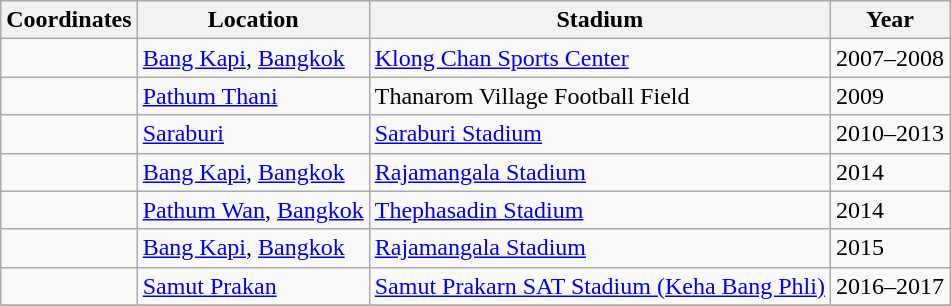<table class="wikitable sortable">
<tr>
<th>Coordinates</th>
<th>Location</th>
<th>Stadium</th>
<th>Year</th>
</tr>
<tr>
<td></td>
<td><a href='#'>Bang Kapi</a>, <a href='#'>Bangkok</a></td>
<td><a href='#'>Klong Chan Sports Center</a></td>
<td>2007–2008</td>
</tr>
<tr>
<td></td>
<td><a href='#'>Pathum Thani</a></td>
<td>Thanarom Village Football Field</td>
<td>2009</td>
</tr>
<tr>
<td></td>
<td><a href='#'>Saraburi</a></td>
<td><a href='#'>Saraburi Stadium</a></td>
<td>2010–2013</td>
</tr>
<tr>
<td></td>
<td><a href='#'>Bang Kapi</a>, <a href='#'>Bangkok</a></td>
<td><a href='#'>Rajamangala Stadium</a></td>
<td>2014</td>
</tr>
<tr>
<td></td>
<td><a href='#'>Pathum Wan</a>, <a href='#'>Bangkok</a></td>
<td><a href='#'>Thephasadin Stadium</a></td>
<td>2014</td>
</tr>
<tr>
<td></td>
<td><a href='#'>Bang Kapi</a>, <a href='#'>Bangkok</a></td>
<td><a href='#'>Rajamangala Stadium</a></td>
<td>2015</td>
</tr>
<tr>
<td></td>
<td><a href='#'>Samut Prakan</a></td>
<td><a href='#'>Samut Prakarn SAT Stadium (Keha Bang Phli)</a></td>
<td>2016–2017</td>
</tr>
<tr>
</tr>
</table>
